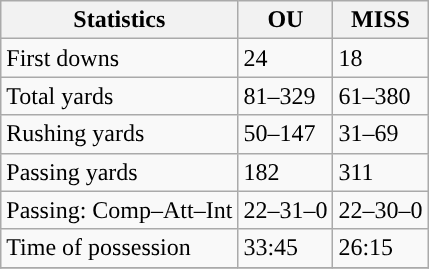<table class="wikitable" style="float: left;">
<tr>
<th>Statistics</th>
<th>OU</th>
<th>MISS</th>
</tr>
<tr>
<td>First downs</td>
<td>24</td>
<td>18</td>
</tr>
<tr>
<td>Total yards</td>
<td>81–329</td>
<td>61–380</td>
</tr>
<tr>
<td>Rushing yards</td>
<td>50–147</td>
<td>31–69</td>
</tr>
<tr>
<td>Passing yards</td>
<td>182</td>
<td>311</td>
</tr>
<tr>
<td>Passing: Comp–Att–Int</td>
<td>22–31–0</td>
<td>22–30–0</td>
</tr>
<tr>
<td>Time of possession</td>
<td>33:45</td>
<td>26:15</td>
</tr>
<tr>
</tr>
</table>
